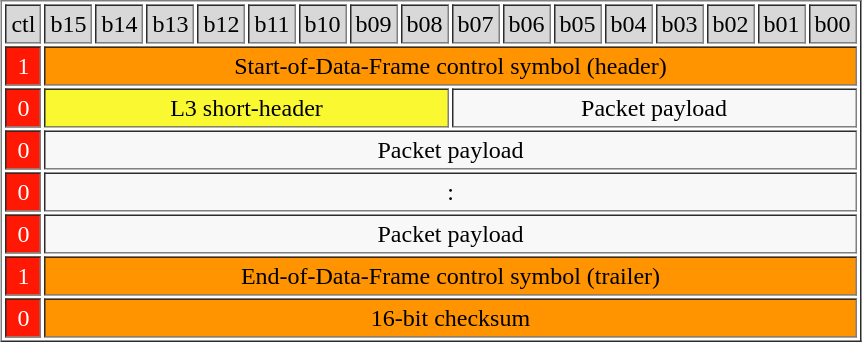<table border="1" cellpadding="3" style="margin: 1em auto 1em auto">
<tr style="background:#D8D8D8; color:black">
<td align="center background:#FF1804;">ctl</td>
<td>b15</td>
<td>b14</td>
<td>b13</td>
<td>b12</td>
<td>b11</td>
<td>b10</td>
<td>b09</td>
<td>b08</td>
<td>b07</td>
<td>b06</td>
<td>b05</td>
<td>b04</td>
<td>b03</td>
<td>b02</td>
<td>b01</td>
<td>b00</td>
</tr>
<tr style="background:#FF9400; color:black" align="center">
<td style="background:#FF1804; color:white">1</td>
<td colspan="16">Start-of-Data-Frame control symbol (header)</td>
</tr>
<tr style="background:#F8F8F8; color:black" align="center">
<td style="background:#FF1804; color:white">0</td>
<td colspan="8" style="background:#FAF931">L3 short-header</td>
<td colspan="8">Packet payload</td>
</tr>
<tr style="background:#F8F8F8; color:black" align="center">
<td style="background:#FF1804; color:white">0</td>
<td colspan="16">Packet payload</td>
</tr>
<tr style="background:#F8F8F8; color:black" align="center">
<td style="background:#FF1804; color:white">0</td>
<td colspan="16">:</td>
</tr>
<tr style="background:#F8F8F8; color:black" align="center">
<td style="background:#FF1804; color:white">0</td>
<td colspan="16">Packet payload</td>
</tr>
<tr style="background:#FF9400; color:black" align="center">
<td style="background:#FF1804; color:white">1</td>
<td colspan="16">End-of-Data-Frame control symbol (trailer)</td>
</tr>
<tr style="background:#FF9400; color:black" align="center">
<td style="background:#FF1804; color:white">0</td>
<td colspan="16">16-bit checksum</td>
</tr>
</table>
